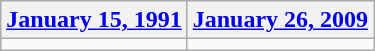<table class=wikitable>
<tr>
<th><a href='#'>January 15, 1991</a></th>
<th><a href='#'>January 26, 2009</a></th>
</tr>
<tr>
<td></td>
<td></td>
</tr>
</table>
